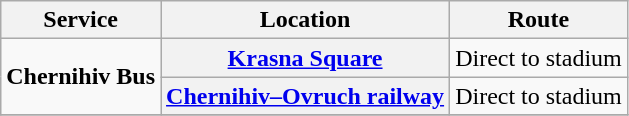<table class="wikitable" style="text-align: center;font-size:100%;">
<tr>
<th>Service</th>
<th>Location</th>
<th>Route</th>
</tr>
<tr>
<td rowspan=2><strong>Chernihiv Bus</strong></td>
<th><strong><a href='#'>Krasna Square</a></strong></th>
<td>Direct to stadium</td>
</tr>
<tr>
<th><strong><a href='#'>Chernihiv–Ovruch railway</a></strong></th>
<td>Direct to stadium</td>
</tr>
<tr>
</tr>
</table>
